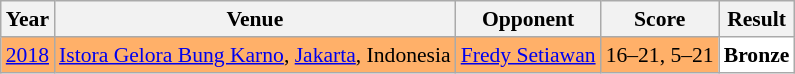<table class="sortable wikitable" style="font-size: 90%;">
<tr>
<th>Year</th>
<th>Venue</th>
<th>Opponent</th>
<th>Score</th>
<th>Result</th>
</tr>
<tr style="background:#FFB069">
<td align="center"><a href='#'>2018</a></td>
<td align="left"><a href='#'>Istora Gelora Bung Karno</a>, <a href='#'>Jakarta</a>, Indonesia</td>
<td align="left"> <a href='#'>Fredy Setiawan</a></td>
<td align="left">16–21, 5–21</td>
<td style="text-align:left; background:white"> <strong>Bronze</strong></td>
</tr>
</table>
